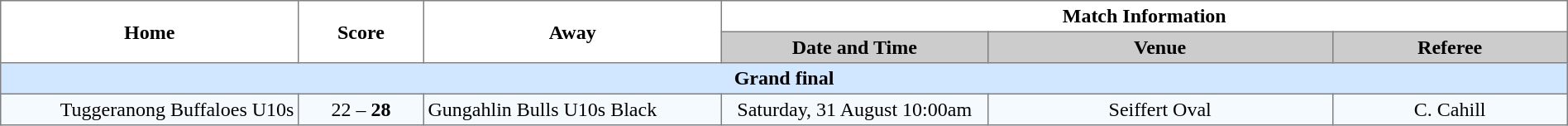<table border="1" cellpadding="3" cellspacing="0" width="100%" style="border-collapse:collapse;  text-align:center;">
<tr>
<th rowspan="2" width="19%">Home</th>
<th rowspan="2" width="8%">Score</th>
<th rowspan="2" width="19%">Away</th>
<th colspan="3">Match Information</th>
</tr>
<tr bgcolor="#CCCCCC">
<th width="17%">Date and Time</th>
<th width="22%">Venue</th>
<th width="50%">Referee</th>
</tr>
<tr style="background:#d0e7ff;">
<td colspan="6"><strong>Grand final</strong></td>
</tr>
<tr style="text-align:center; background:#f5faff;">
<td align="right">Tuggeranong Buffaloes U10s </td>
<td>22 – <strong>28</strong></td>
<td align="left"> Gungahlin Bulls U10s Black</td>
<td>Saturday, 31 August 10:00am</td>
<td>Seiffert Oval</td>
<td>C. Cahill</td>
</tr>
</table>
